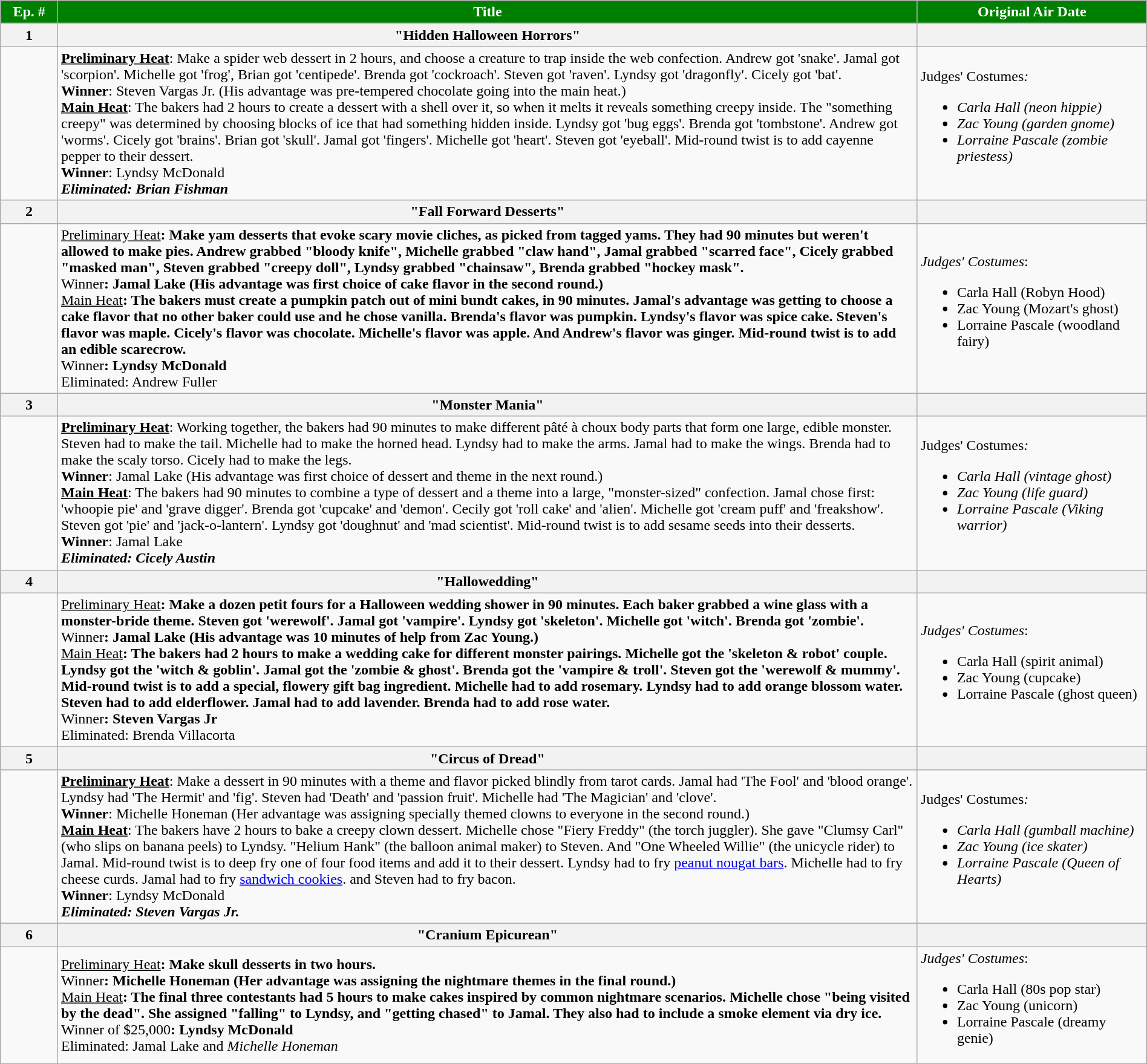<table class="wikitable plainrowheaders" style="width:100%">
<tr>
<th style="background-color: #008000; color: #fff;" width=5%>Ep. #</th>
<th style="background-color: #008000; color: #fff;">Title</th>
<th style="background-color: #008000; color: #fff;" width=20%>Original Air Date</th>
</tr>
<tr>
<th align="center">1</th>
<th>"Hidden Halloween Horrors"</th>
<th align="center"></th>
</tr>
<tr>
<td></td>
<td><strong><u>Preliminary Heat</u></strong>: Make a spider web dessert in 2 hours, and choose a creature to trap inside the web confection. Andrew got 'snake'. Jamal got 'scorpion'. Michelle got 'frog', Brian got 'centipede'. Brenda got 'cockroach'. Steven got 'raven'. Lyndsy got 'dragonfly'. Cicely got 'bat'.<br><strong>Winner</strong>: Steven Vargas Jr. (His advantage was pre-tempered chocolate going into the main heat.)<br><strong><u>Main Heat</u></strong>: The bakers had 2 hours to create a dessert with a shell over it, so when it melts it reveals something creepy inside. The "something creepy" was determined by choosing blocks of ice that had something hidden inside. Lyndsy got 'bug eggs'. Brenda got 'tombstone'. Andrew got 'worms'.  Cicely got 'brains'. Brian got 'skull'. Jamal got 'fingers'. Michelle got 'heart'. Steven  got 'eyeball'. Mid-round twist is to add cayenne pepper to their dessert.<br><strong>Winner</strong>: Lyndsy McDonald<br><strong><em>Eliminated<strong>:<em> </em>Brian Fishman<em></td>
<td></em>Judges' Costumes<em>:<br><ul><li>Carla Hall (neon hippie)</li><li>Zac Young (garden gnome)</li><li>Lorraine Pascale (zombie priestess)</li></ul></td>
</tr>
<tr>
<th align="center">2</th>
<th>"Fall Forward Desserts"</th>
<th align="center"></th>
</tr>
<tr>
<td></td>
<td></strong><u>Preliminary Heat</u><strong>: Make yam desserts that evoke scary movie cliches, as picked from tagged yams. They had 90 minutes but weren't allowed to make pies. Andrew grabbed "bloody knife", Michelle grabbed "claw hand", Jamal grabbed "scarred face", Cicely grabbed "masked man", Steven grabbed "creepy doll", Lyndsy grabbed "chainsaw", Brenda grabbed "hockey mask".<br></strong>Winner<strong>: Jamal Lake (His advantage was first choice of cake flavor in the second round.)<br></strong><u>Main Heat</u><strong>: The bakers must create a pumpkin patch out of mini bundt cakes, in 90 minutes. Jamal's advantage was getting to choose a cake flavor that no other baker could use and he chose vanilla. Brenda's flavor was pumpkin. Lyndsy's flavor was spice cake. Steven's flavor was maple. Cicely's flavor was chocolate. Michelle's flavor was apple. And Andrew's flavor was ginger. Mid-round twist is to add an edible scarecrow.<br></strong>Winner<strong>: Lyndsy McDonald<br></em></strong>Eliminated</strong>: Andrew Fuller</em></td>
<td><em>Judges' Costumes</em>:<br><ul><li>Carla Hall (Robyn Hood)</li><li>Zac Young (Mozart's ghost)</li><li>Lorraine Pascale (woodland fairy)</li></ul></td>
</tr>
<tr>
<th align="center">3</th>
<th>"Monster Mania"</th>
<th align="center"></th>
</tr>
<tr>
<td></td>
<td><strong><u>Preliminary Heat</u></strong>: Working together, the bakers had 90 minutes to make different pâté à choux body parts that form one large, edible monster. Steven had to make the tail. Michelle had to make the horned head. Lyndsy had to make the arms. Jamal had to make the wings. Brenda had to make the scaly torso. Cicely had to make the legs.<br><strong>Winner</strong>: Jamal Lake (His advantage was first choice of dessert and theme in the next round.)<br><strong><u>Main Heat</u></strong>: The bakers had 90 minutes to combine a type of dessert and a theme into a large, "monster-sized" confection. Jamal chose first: 'whoopie pie' and 'grave digger'. Brenda got 'cupcake' and 'demon'. Cecily got 'roll cake' and 'alien'. Michelle got 'cream puff' and 'freakshow'. Steven got 'pie' and 'jack-o-lantern'. Lyndsy got 'doughnut' and 'mad scientist'. Mid-round twist is to add sesame seeds into their desserts.<br><strong>Winner</strong>: Jamal Lake<br><strong><em>Eliminated<strong>: Cicely Austin<em></td>
<td></em>Judges' Costumes<em>:<br><ul><li>Carla Hall (vintage ghost)</li><li>Zac Young (life guard)</li><li>Lorraine Pascale (Viking warrior)</li></ul></td>
</tr>
<tr>
<th align="center">4</th>
<th>"Hallowedding"</th>
<th align="center"></th>
</tr>
<tr>
<td></td>
<td></strong><u>Preliminary Heat</u><strong>: Make a dozen petit fours for a Halloween wedding shower in 90 minutes. Each baker grabbed a wine glass with a monster-bride theme. Steven got 'werewolf'. Jamal got 'vampire'. Lyndsy got 'skeleton'. Michelle got 'witch'. Brenda got 'zombie'.<br></strong>Winner<strong>: Jamal Lake (His advantage was 10 minutes of help from Zac Young.)<br></strong><u>Main Heat</u><strong>: The bakers had 2 hours to make a wedding cake for different monster pairings. Michelle got the 'skeleton & robot' couple. Lyndsy got the 'witch & goblin'. Jamal got the 'zombie & ghost'. Brenda got the 'vampire & troll'. Steven got the 'werewolf & mummy'. Mid-round twist is to add a special, flowery gift bag ingredient. Michelle had to add rosemary. Lyndsy had to add orange blossom water. Steven had to add elderflower. Jamal had to add lavender. Brenda had to add rose water.<br></strong>Winner<strong>: Steven Vargas Jr<br></em></strong>Eliminated</strong>: Brenda Villacorta</em></td>
<td><em>Judges' Costumes</em>:<br><ul><li>Carla Hall (spirit animal)</li><li>Zac Young (cupcake)</li><li>Lorraine Pascale (ghost queen)</li></ul></td>
</tr>
<tr>
<th align="center">5</th>
<th>"Circus of Dread"</th>
<th align="center"></th>
</tr>
<tr>
<td></td>
<td><strong><u>Preliminary Heat</u></strong>: Make a dessert in 90 minutes with a theme and flavor picked blindly from tarot cards. Jamal had 'The Fool' and 'blood orange'. Lyndsy had 'The Hermit' and 'fig'. Steven had 'Death' and 'passion fruit'. Michelle had 'The Magician' and 'clove'.<br><strong>Winner</strong>: Michelle Honeman (Her advantage was assigning specially themed clowns to everyone in the second round.)<br><strong><u>Main Heat</u></strong>: The bakers have 2 hours to bake a creepy clown dessert. Michelle chose "Fiery Freddy" (the torch juggler). She gave "Clumsy Carl" (who slips on banana peels) to Lyndsy. "Helium Hank" (the balloon animal maker) to Steven. And "One Wheeled Willie" (the unicycle rider) to Jamal. Mid-round twist is to deep fry one of four food items and add it to their dessert. Lyndsy had to fry <a href='#'>peanut nougat bars</a>. Michelle had to fry cheese curds. Jamal had to fry <a href='#'>sandwich cookies</a>. and Steven had to fry bacon.<br><strong>Winner</strong>: Lyndsy McDonald<br><strong><em>Eliminated<strong>: Steven Vargas Jr.<em></td>
<td></em>Judges' Costumes<em>:<br><ul><li>Carla Hall (gumball machine)</li><li>Zac Young (ice skater)</li><li>Lorraine Pascale (Queen of Hearts)</li></ul></td>
</tr>
<tr>
<th align="center">6</th>
<th>"Cranium Epicurean"</th>
<th align="center"></th>
</tr>
<tr>
<td></td>
<td></strong><u>Preliminary Heat</u><strong>: Make skull desserts in two hours.<br></strong>Winner<strong>: Michelle Honeman (Her advantage was assigning the nightmare themes in the final round.)<br></strong><u>Main Heat</u><strong>: The final three contestants had 5 hours to make cakes inspired by common nightmare scenarios. Michelle chose "being visited by the dead". She assigned "falling" to Lyndsy, and "getting chased" to Jamal. They also had to include a smoke element via dry ice.<br></strong>Winner of $25,000<strong>: Lyndsy McDonald<br></em></strong>Eliminated</strong>: Jamal Lake</em> and <em>Michelle Honeman</em></td>
<td><em>Judges' Costumes</em>:<br><ul><li>Carla Hall (80s pop star)</li><li>Zac Young (unicorn)</li><li>Lorraine Pascale (dreamy genie)</li></ul></td>
</tr>
</table>
